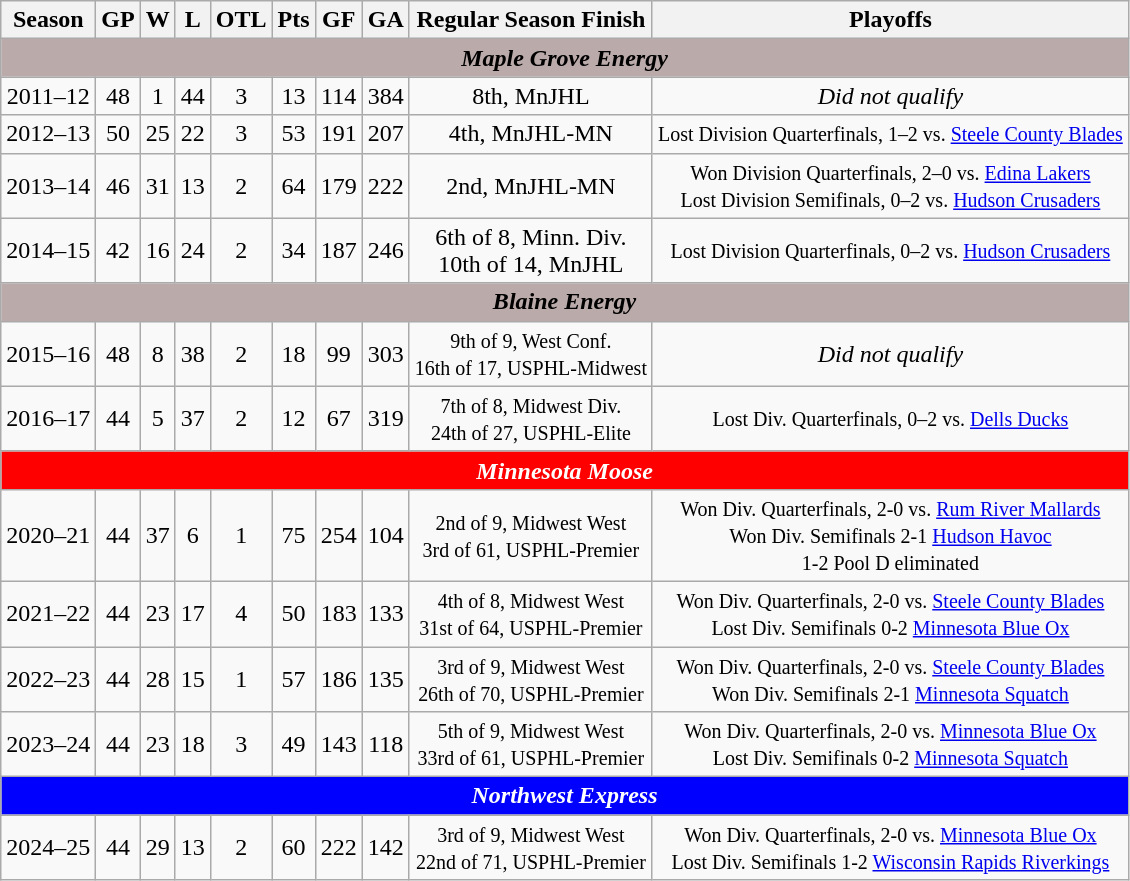<table class="wikitable" style="text-align:center">
<tr>
<th>Season</th>
<th>GP</th>
<th>W</th>
<th>L</th>
<th>OTL</th>
<th>Pts</th>
<th>GF</th>
<th>GA</th>
<th>Regular Season Finish</th>
<th>Playoffs</th>
</tr>
<tr align="center" bgcolor="#bbaaaa">
<td colspan="11"><strong><em>Maple Grove Energy</em></strong></td>
</tr>
<tr>
<td>2011–12</td>
<td>48</td>
<td>1</td>
<td>44</td>
<td>3</td>
<td>13</td>
<td>114</td>
<td>384</td>
<td>8th, MnJHL</td>
<td><em>Did not qualify</em></td>
</tr>
<tr>
<td>2012–13</td>
<td>50</td>
<td>25</td>
<td>22</td>
<td>3</td>
<td>53</td>
<td>191</td>
<td>207</td>
<td>4th, MnJHL-MN</td>
<td><small>Lost Division Quarterfinals, 1–2 vs. <a href='#'>Steele County Blades</a></small></td>
</tr>
<tr>
<td>2013–14</td>
<td>46</td>
<td>31</td>
<td>13</td>
<td>2</td>
<td>64</td>
<td>179</td>
<td>222</td>
<td>2nd, MnJHL-MN</td>
<td><small>Won Division Quarterfinals, 2–0 vs. <a href='#'>Edina Lakers</a><br>Lost Division Semifinals, 0–2 vs. <a href='#'>Hudson Crusaders</a></small></td>
</tr>
<tr>
<td>2014–15</td>
<td>42</td>
<td>16</td>
<td>24</td>
<td>2</td>
<td>34</td>
<td>187</td>
<td>246</td>
<td>6th of 8, Minn. Div.<br>10th of 14, MnJHL</td>
<td><small>Lost Division Quarterfinals, 0–2 vs. <a href='#'>Hudson Crusaders</a></small></td>
</tr>
<tr align="center" bgcolor="#bbaaaa">
<td colspan="11"><strong><em>Blaine Energy</em></strong></td>
</tr>
<tr>
<td>2015–16</td>
<td>48</td>
<td>8</td>
<td>38</td>
<td>2</td>
<td>18</td>
<td>99</td>
<td>303</td>
<td><small>9th of 9, West Conf.<br>16th of 17, USPHL-Midwest </small></td>
<td><em>Did not qualify</em></td>
</tr>
<tr>
<td>2016–17</td>
<td>44</td>
<td>5</td>
<td>37</td>
<td>2</td>
<td>12</td>
<td>67</td>
<td>319</td>
<td><small>7th of 8, Midwest Div.<br>24th of 27, USPHL-Elite </small></td>
<td><small>Lost Div. Quarterfinals, 0–2 vs. <a href='#'>Dells Ducks</a></small></td>
</tr>
<tr align="center" bgcolor=" red"    style="color:white">
<td colspan="11"><strong><em>Minnesota Moose</em></strong></td>
</tr>
<tr>
<td>2020–21</td>
<td>44</td>
<td>37</td>
<td>6</td>
<td>1</td>
<td>75</td>
<td>254</td>
<td>104</td>
<td><small>2nd of 9, Midwest West<br>3rd of 61, USPHL-Premier </small></td>
<td><small>Won Div. Quarterfinals, 2-0 vs. <a href='#'>Rum River Mallards</a><br>Won Div. Semifinals 2-1 <a href='#'>Hudson Havoc</a><br>1-2 Pool D eliminated</small></td>
</tr>
<tr>
<td>2021–22</td>
<td>44</td>
<td>23</td>
<td>17</td>
<td>4</td>
<td>50</td>
<td>183</td>
<td>133</td>
<td><small>4th of 8, Midwest West<br>31st of 64, USPHL-Premier </small></td>
<td><small>Won Div. Quarterfinals, 2-0 vs. <a href='#'>Steele County Blades</a><br>Lost Div. Semifinals 0-2 <a href='#'>Minnesota Blue Ox</a></small></td>
</tr>
<tr>
<td>2022–23</td>
<td>44</td>
<td>28</td>
<td>15</td>
<td>1</td>
<td>57</td>
<td>186</td>
<td>135</td>
<td><small>3rd of 9, Midwest West<br>26th of 70, USPHL-Premier </small></td>
<td><small>Won Div. Quarterfinals, 2-0 vs. <a href='#'>Steele County Blades</a><br>Won Div. Semifinals 2-1 <a href='#'>Minnesota Squatch</a></small></td>
</tr>
<tr>
<td>2023–24</td>
<td>44</td>
<td>23</td>
<td>18</td>
<td>3</td>
<td>49</td>
<td>143</td>
<td>118</td>
<td><small>5th of 9, Midwest West<br>33rd of 61, USPHL-Premier </small></td>
<td><small>Won Div. Quarterfinals, 2-0 vs. <a href='#'>Minnesota Blue Ox</a><br>Lost Div. Semifinals 0-2 <a href='#'>Minnesota Squatch</a></small></td>
</tr>
<tr align="center" bgcolor=" blue"    style="color:white">
<td colspan="11"><strong><em>Northwest Express</em></strong></td>
</tr>
<tr>
<td>2024–25</td>
<td>44</td>
<td>29</td>
<td>13</td>
<td>2</td>
<td>60</td>
<td>222</td>
<td>142</td>
<td><small>3rd of 9, Midwest West<br>22nd of 71, USPHL-Premier </small></td>
<td><small>Won Div. Quarterfinals, 2-0 vs. <a href='#'>Minnesota Blue Ox</a><br>Lost Div. Semifinals 1-2 <a href='#'>Wisconsin Rapids Riverkings</a></small></td>
</tr>
</table>
